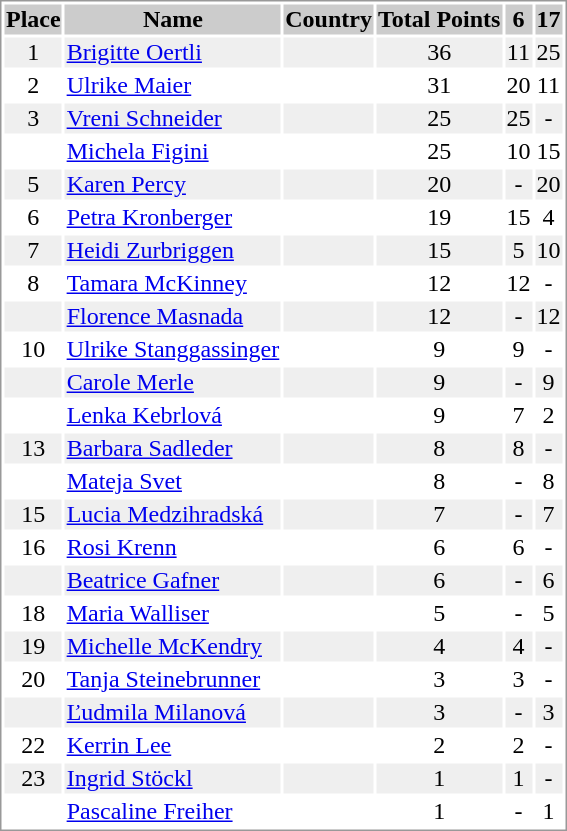<table border="0" style="border: 1px solid #999; background-color:#FFFFFF; text-align:center">
<tr align="center" bgcolor="#CCCCCC">
<th>Place</th>
<th>Name</th>
<th>Country</th>
<th>Total Points</th>
<th>6</th>
<th>17</th>
</tr>
<tr bgcolor="#EFEFEF">
<td>1</td>
<td align="left"><a href='#'>Brigitte Oertli</a></td>
<td align="left"></td>
<td>36</td>
<td>11</td>
<td>25</td>
</tr>
<tr>
<td>2</td>
<td align="left"><a href='#'>Ulrike Maier</a></td>
<td align="left"></td>
<td>31</td>
<td>20</td>
<td>11</td>
</tr>
<tr bgcolor="#EFEFEF">
<td>3</td>
<td align="left"><a href='#'>Vreni Schneider</a></td>
<td align="left"></td>
<td>25</td>
<td>25</td>
<td>-</td>
</tr>
<tr>
<td></td>
<td align="left"><a href='#'>Michela Figini</a></td>
<td align="left"></td>
<td>25</td>
<td>10</td>
<td>15</td>
</tr>
<tr bgcolor="#EFEFEF">
<td>5</td>
<td align="left"><a href='#'>Karen Percy</a></td>
<td align="left"></td>
<td>20</td>
<td>-</td>
<td>20</td>
</tr>
<tr>
<td>6</td>
<td align="left"><a href='#'>Petra Kronberger</a></td>
<td align="left"></td>
<td>19</td>
<td>15</td>
<td>4</td>
</tr>
<tr bgcolor="#EFEFEF">
<td>7</td>
<td align="left"><a href='#'>Heidi Zurbriggen</a></td>
<td align="left"></td>
<td>15</td>
<td>5</td>
<td>10</td>
</tr>
<tr>
<td>8</td>
<td align="left"><a href='#'>Tamara McKinney</a></td>
<td align="left"></td>
<td>12</td>
<td>12</td>
<td>-</td>
</tr>
<tr bgcolor="#EFEFEF">
<td></td>
<td align="left"><a href='#'>Florence Masnada</a></td>
<td align="left"></td>
<td>12</td>
<td>-</td>
<td>12</td>
</tr>
<tr>
<td>10</td>
<td align="left"><a href='#'>Ulrike Stanggassinger</a></td>
<td align="left"></td>
<td>9</td>
<td>9</td>
<td>-</td>
</tr>
<tr bgcolor="#EFEFEF">
<td></td>
<td align="left"><a href='#'>Carole Merle</a></td>
<td align="left"></td>
<td>9</td>
<td>-</td>
<td>9</td>
</tr>
<tr>
<td></td>
<td align="left"><a href='#'>Lenka Kebrlová</a></td>
<td align="left"></td>
<td>9</td>
<td>7</td>
<td>2</td>
</tr>
<tr bgcolor="#EFEFEF">
<td>13</td>
<td align="left"><a href='#'>Barbara Sadleder</a></td>
<td align="left"></td>
<td>8</td>
<td>8</td>
<td>-</td>
</tr>
<tr>
<td></td>
<td align="left"><a href='#'>Mateja Svet</a></td>
<td align="left"></td>
<td>8</td>
<td>-</td>
<td>8</td>
</tr>
<tr bgcolor="#EFEFEF">
<td>15</td>
<td align="left"><a href='#'>Lucia Medzihradská</a></td>
<td align="left"></td>
<td>7</td>
<td>-</td>
<td>7</td>
</tr>
<tr>
<td>16</td>
<td align="left"><a href='#'>Rosi Krenn</a></td>
<td align="left"></td>
<td>6</td>
<td>6</td>
<td>-</td>
</tr>
<tr bgcolor="#EFEFEF">
<td></td>
<td align="left"><a href='#'>Beatrice Gafner</a></td>
<td align="left"></td>
<td>6</td>
<td>-</td>
<td>6</td>
</tr>
<tr>
<td>18</td>
<td align="left"><a href='#'>Maria Walliser</a></td>
<td align="left"></td>
<td>5</td>
<td>-</td>
<td>5</td>
</tr>
<tr bgcolor="#EFEFEF">
<td>19</td>
<td align="left"><a href='#'>Michelle McKendry</a></td>
<td align="left"></td>
<td>4</td>
<td>4</td>
<td>-</td>
</tr>
<tr>
<td>20</td>
<td align="left"><a href='#'>Tanja Steinebrunner</a></td>
<td align="left"></td>
<td>3</td>
<td>3</td>
<td>-</td>
</tr>
<tr bgcolor="#EFEFEF">
<td></td>
<td align="left"><a href='#'>Ľudmila Milanová</a></td>
<td align="left"></td>
<td>3</td>
<td>-</td>
<td>3</td>
</tr>
<tr>
<td>22</td>
<td align="left"><a href='#'>Kerrin Lee</a></td>
<td align="left"></td>
<td>2</td>
<td>2</td>
<td>-</td>
</tr>
<tr bgcolor="#EFEFEF">
<td>23</td>
<td align="left"><a href='#'>Ingrid Stöckl</a></td>
<td align="left"></td>
<td>1</td>
<td>1</td>
<td>-</td>
</tr>
<tr>
<td></td>
<td align="left"><a href='#'>Pascaline Freiher</a></td>
<td align="left"></td>
<td>1</td>
<td>-</td>
<td>1</td>
</tr>
</table>
